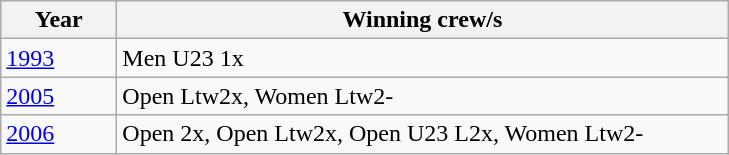<table class="wikitable">
<tr>
<th width=70>Year</th>
<th width=400>Winning crew/s</th>
</tr>
<tr>
<td><a href='#'>1993</a></td>
<td>Men U23 1x</td>
</tr>
<tr>
<td><a href='#'>2005</a></td>
<td>Open Ltw2x, Women Ltw2-</td>
</tr>
<tr>
<td><a href='#'>2006</a></td>
<td>Open 2x, Open Ltw2x, Open U23 L2x, Women Ltw2-</td>
</tr>
</table>
